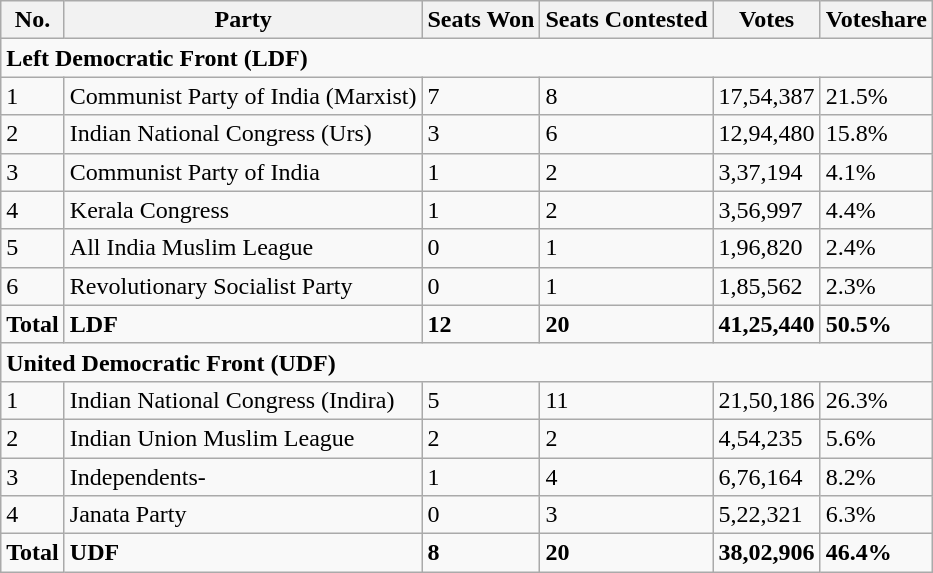<table class="wikitable sortable">
<tr>
<th>No.</th>
<th>Party</th>
<th>Seats Won</th>
<th>Seats Contested</th>
<th>Votes</th>
<th>Voteshare</th>
</tr>
<tr>
<td colspan="6"><strong>Left Democratic Front (LDF)</strong></td>
</tr>
<tr>
<td>1</td>
<td>Communist Party of India (Marxist)</td>
<td>7</td>
<td>8</td>
<td>17,54,387</td>
<td>21.5%</td>
</tr>
<tr>
<td>2</td>
<td>Indian National Congress (Urs)</td>
<td>3</td>
<td>6</td>
<td>12,94,480</td>
<td>15.8%</td>
</tr>
<tr>
<td>3</td>
<td>Communist Party of India</td>
<td>1</td>
<td>2</td>
<td>3,37,194</td>
<td>4.1%</td>
</tr>
<tr>
<td>4</td>
<td>Kerala Congress</td>
<td>1</td>
<td>2</td>
<td>3,56,997</td>
<td>4.4%</td>
</tr>
<tr>
<td>5</td>
<td>All India Muslim League</td>
<td>0</td>
<td>1</td>
<td>1,96,820</td>
<td>2.4%</td>
</tr>
<tr>
<td>6</td>
<td>Revolutionary Socialist Party</td>
<td>0</td>
<td>1</td>
<td>1,85,562</td>
<td>2.3%</td>
</tr>
<tr>
<td><strong>Total</strong></td>
<td><strong>LDF</strong></td>
<td><strong>12</strong></td>
<td><strong>20</strong></td>
<td><strong>41,25,440</strong></td>
<td><strong>50.5%</strong></td>
</tr>
<tr>
<td colspan="6"><strong>United Democratic Front (UDF)</strong></td>
</tr>
<tr>
<td>1</td>
<td>Indian National Congress (Indira)</td>
<td>5</td>
<td>11</td>
<td>21,50,186</td>
<td>26.3%</td>
</tr>
<tr>
<td>2</td>
<td>Indian Union Muslim League</td>
<td>2</td>
<td>2</td>
<td>4,54,235</td>
<td>5.6%</td>
</tr>
<tr>
<td>3</td>
<td>Independents-</td>
<td>1</td>
<td>4</td>
<td>6,76,164</td>
<td>8.2%</td>
</tr>
<tr>
<td>4</td>
<td>Janata Party</td>
<td>0</td>
<td>3</td>
<td>5,22,321</td>
<td>6.3%</td>
</tr>
<tr>
<td><strong>Total</strong></td>
<td><strong>UDF</strong></td>
<td><strong>8</strong></td>
<td><strong>20</strong></td>
<td><strong>38,02,906</strong></td>
<td><strong>46.4%</strong></td>
</tr>
</table>
